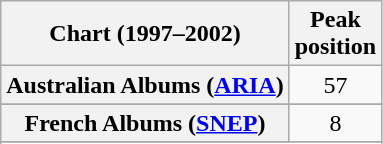<table class="wikitable sortable plainrowheaders" style="text-align:center">
<tr>
<th scope="col">Chart (1997–2002)</th>
<th scope="col">Peak<br>position</th>
</tr>
<tr>
<th scope="row">Australian Albums (<a href='#'>ARIA</a>)</th>
<td>57</td>
</tr>
<tr>
</tr>
<tr>
</tr>
<tr>
</tr>
<tr>
</tr>
<tr>
<th scope="row">French Albums (<a href='#'>SNEP</a>)</th>
<td align="center">8</td>
</tr>
<tr>
</tr>
<tr>
</tr>
<tr>
</tr>
<tr>
</tr>
<tr>
</tr>
<tr>
</tr>
<tr>
</tr>
</table>
